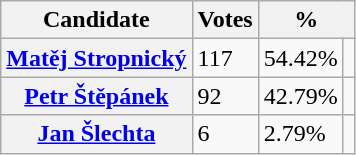<table class="wikitable">
<tr>
<th>Candidate</th>
<th>Votes</th>
<th colspan=2>%</th>
</tr>
<tr>
<th><a href='#'>Matěj Stropnický</a></th>
<td>117</td>
<td>54.42%</td>
<td></td>
</tr>
<tr>
<th><a href='#'>Petr Štěpánek</a></th>
<td>92</td>
<td>42.79%</td>
<td></td>
</tr>
<tr>
<th><a href='#'>Jan Šlechta</a></th>
<td>6</td>
<td>2.79%</td>
<td></td>
</tr>
</table>
